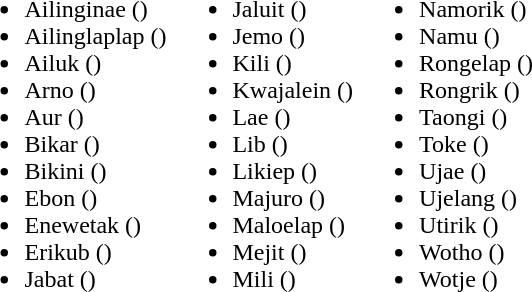<table style="background:transparent;" style="width:100%;">
<tr>
<td><br><ul><li>Ailinginae ()</li><li>Ailinglaplap ()</li><li>Ailuk ()</li><li>Arno ()</li><li>Aur ()</li><li>Bikar ()</li><li>Bikini ()</li><li>Ebon ()</li><li>Enewetak ()</li><li>Erikub ()</li><li>Jabat ()</li></ul></td>
<td><br><ul><li>Jaluit ()</li><li>Jemo ()</li><li>Kili ()</li><li>Kwajalein ()</li><li>Lae ()</li><li>Lib ()</li><li>Likiep ()</li><li>Majuro ()</li><li>Maloelap ()</li><li>Mejit ()</li><li>Mili ()</li></ul></td>
<td><br><ul><li>Namorik ()</li><li>Namu ()</li><li>Rongelap ()</li><li>Rongrik ()</li><li>Taongi ()</li><li>Toke ()</li><li>Ujae ()</li><li>Ujelang ()</li><li>Utirik ()</li><li>Wotho ()</li><li>Wotje ()</li></ul></td>
</tr>
</table>
